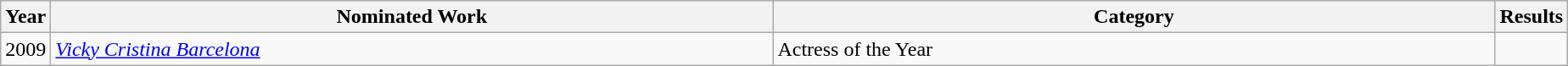<table class="wikitable">
<tr>
<th scope="col" style="width":1em;">Year</th>
<th scope="col" style="width:35em;">Nominated Work</th>
<th scope="col" style="width:35em;">Category</th>
<th scope="col" style="width:1em;">Results</th>
</tr>
<tr>
<td>2009</td>
<td><em><a href='#'>Vicky Cristina Barcelona</a></em></td>
<td>Actress of the Year</td>
<td></td>
</tr>
</table>
